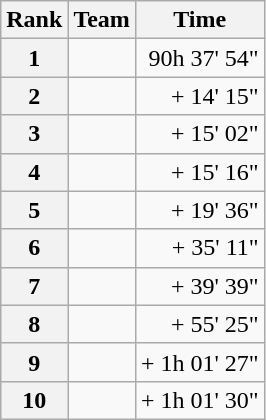<table class="wikitable">
<tr>
<th scope="col">Rank</th>
<th scope="col">Team</th>
<th scope="col">Time</th>
</tr>
<tr>
<th scope="row">1</th>
<td> </td>
<td align="right">90h 37' 54"</td>
</tr>
<tr>
<th scope="row">2</th>
<td> </td>
<td align="right">+ 14' 15"</td>
</tr>
<tr>
<th scope="row">3</th>
<td> </td>
<td align="right">+ 15' 02"</td>
</tr>
<tr>
<th scope="row">4</th>
<td> </td>
<td align="right">+ 15' 16"</td>
</tr>
<tr>
<th scope="row">5</th>
<td> </td>
<td align="right">+ 19' 36"</td>
</tr>
<tr>
<th scope="row">6</th>
<td> </td>
<td align="right">+ 35' 11"</td>
</tr>
<tr>
<th scope="row">7</th>
<td> </td>
<td align="right">+ 39' 39"</td>
</tr>
<tr>
<th scope="row">8</th>
<td> </td>
<td align="right">+ 55' 25"</td>
</tr>
<tr>
<th scope="row">9</th>
<td> </td>
<td align="right">+ 1h 01' 27"</td>
</tr>
<tr>
<th scope="row">10</th>
<td> </td>
<td align="right">+ 1h 01' 30"</td>
</tr>
</table>
